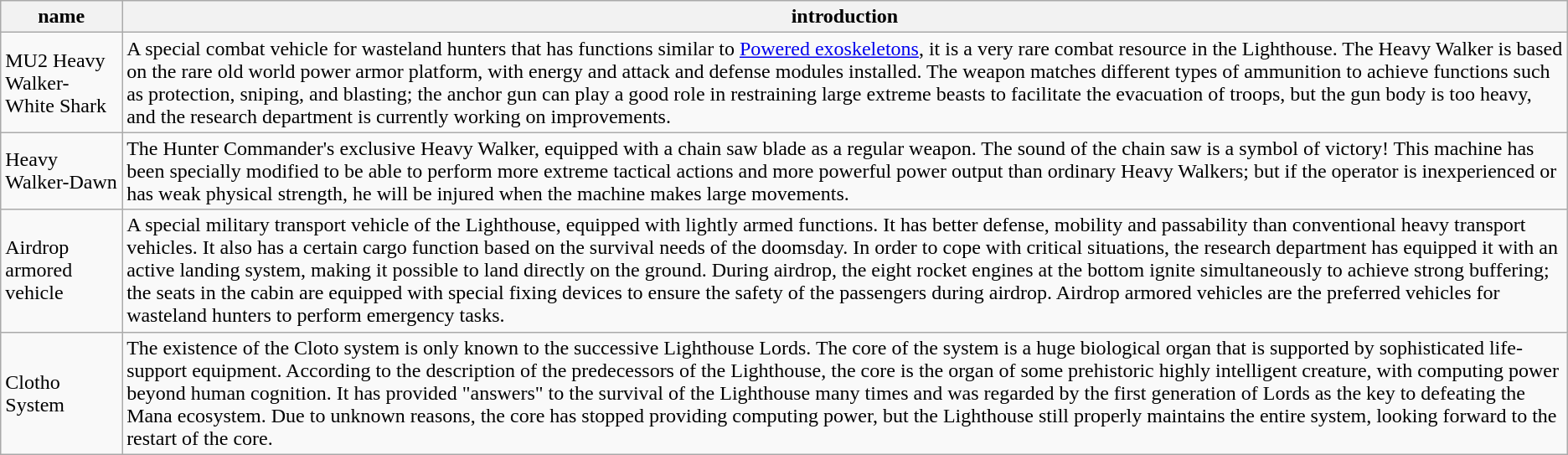<table class="wikitable">
<tr>
<th>name</th>
<th>introduction</th>
</tr>
<tr>
<td>MU2 Heavy Walker-White Shark</td>
<td>A special combat vehicle for wasteland hunters that has functions similar to <a href='#'>Powered exoskeletons</a>, it is a very rare combat resource in the Lighthouse. The Heavy Walker is based on the rare old world power armor platform, with energy and attack and defense modules installed. The weapon matches different types of ammunition to achieve functions such as protection, sniping, and blasting; the anchor gun can play a good role in restraining large extreme beasts to facilitate the evacuation of troops, but the gun body is too heavy, and the research department is currently working on improvements.</td>
</tr>
<tr>
<td>Heavy Walker-Dawn</td>
<td>The Hunter Commander's exclusive Heavy Walker, equipped with a chain saw blade as a regular weapon. The sound of the chain saw is a symbol of victory! This machine has been specially modified to be able to perform more extreme tactical actions and more powerful power output than ordinary Heavy Walkers; but if the operator is inexperienced or has weak physical strength, he will be injured when the machine makes large movements.</td>
</tr>
<tr>
<td>Airdrop armored vehicle</td>
<td>A special military transport vehicle of the Lighthouse, equipped with lightly armed functions. It has better defense, mobility and passability than conventional heavy transport vehicles. It also has a certain cargo function based on the survival needs of the doomsday. In order to cope with critical situations, the research department has equipped it with an active landing system, making it possible to land directly on the ground. During airdrop, the eight rocket engines at the bottom ignite simultaneously to achieve strong buffering; the seats in the cabin are equipped with special fixing devices to ensure the safety of the passengers during airdrop. Airdrop armored vehicles are the preferred vehicles for wasteland hunters to perform emergency tasks.</td>
</tr>
<tr>
<td>Clotho System</td>
<td>The existence of the Cloto system is only known to the successive Lighthouse Lords. The core of the system is a huge biological organ that is supported by sophisticated life-support equipment. According to the description of the predecessors of the Lighthouse, the core is the organ of some prehistoric highly intelligent creature, with computing power beyond human cognition. It has provided "answers" to the survival of the Lighthouse many times and was regarded by the first generation of Lords as the key to defeating the Mana ecosystem. Due to unknown reasons, the core has stopped providing computing power, but the Lighthouse still properly maintains the entire system, looking forward to the restart of the core.</td>
</tr>
</table>
